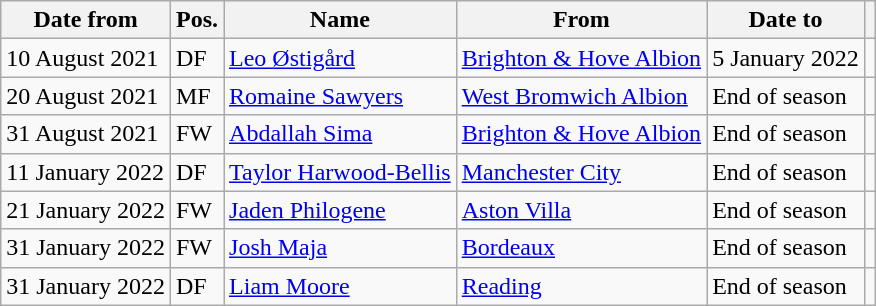<table class="wikitable">
<tr>
<th>Date from</th>
<th>Pos.</th>
<th>Name</th>
<th>From</th>
<th>Date to</th>
<th></th>
</tr>
<tr>
<td>10 August 2021</td>
<td>DF</td>
<td> <a href='#'>Leo Østigård</a></td>
<td> <a href='#'>Brighton & Hove Albion</a></td>
<td>5 January 2022</td>
<td></td>
</tr>
<tr>
<td>20 August 2021</td>
<td>MF</td>
<td> <a href='#'>Romaine Sawyers</a></td>
<td> <a href='#'>West Bromwich Albion</a></td>
<td>End of season</td>
<td></td>
</tr>
<tr>
<td>31 August 2021</td>
<td>FW</td>
<td> <a href='#'>Abdallah Sima</a></td>
<td> <a href='#'>Brighton & Hove Albion</a></td>
<td>End of season</td>
<td></td>
</tr>
<tr>
<td>11 January 2022</td>
<td>DF</td>
<td> <a href='#'>Taylor Harwood-Bellis</a></td>
<td> <a href='#'>Manchester City</a></td>
<td>End of season</td>
<td></td>
</tr>
<tr>
<td>21 January 2022</td>
<td>FW</td>
<td> <a href='#'>Jaden Philogene</a></td>
<td> <a href='#'>Aston Villa</a></td>
<td>End of season</td>
<td></td>
</tr>
<tr>
<td>31 January 2022</td>
<td>FW</td>
<td> <a href='#'>Josh Maja</a></td>
<td> <a href='#'>Bordeaux</a></td>
<td>End of season</td>
<td></td>
</tr>
<tr>
<td>31 January 2022</td>
<td>DF</td>
<td> <a href='#'>Liam Moore</a></td>
<td> <a href='#'>Reading</a></td>
<td>End of season</td>
<td></td>
</tr>
</table>
